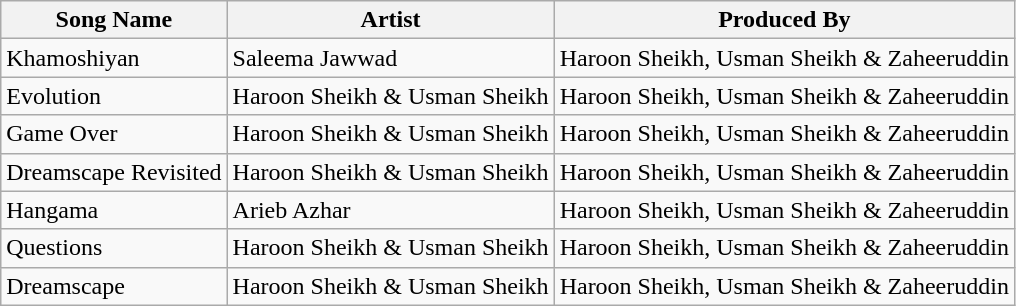<table class="wikitable">
<tr>
<th>Song Name</th>
<th>Artist</th>
<th>Produced By</th>
</tr>
<tr>
<td>Khamoshiyan</td>
<td>Saleema Jawwad</td>
<td>Haroon Sheikh, Usman Sheikh & Zaheeruddin</td>
</tr>
<tr>
<td>Evolution</td>
<td>Haroon Sheikh & Usman Sheikh</td>
<td>Haroon Sheikh, Usman Sheikh & Zaheeruddin</td>
</tr>
<tr>
<td>Game Over</td>
<td>Haroon Sheikh & Usman Sheikh</td>
<td>Haroon Sheikh, Usman Sheikh & Zaheeruddin</td>
</tr>
<tr>
<td>Dreamscape Revisited</td>
<td>Haroon Sheikh & Usman Sheikh</td>
<td>Haroon Sheikh, Usman Sheikh & Zaheeruddin</td>
</tr>
<tr>
<td>Hangama</td>
<td>Arieb Azhar</td>
<td>Haroon Sheikh, Usman Sheikh & Zaheeruddin</td>
</tr>
<tr>
<td>Questions</td>
<td>Haroon Sheikh & Usman Sheikh</td>
<td>Haroon Sheikh, Usman Sheikh & Zaheeruddin</td>
</tr>
<tr>
<td>Dreamscape</td>
<td>Haroon Sheikh & Usman Sheikh</td>
<td>Haroon Sheikh, Usman Sheikh & Zaheeruddin</td>
</tr>
</table>
